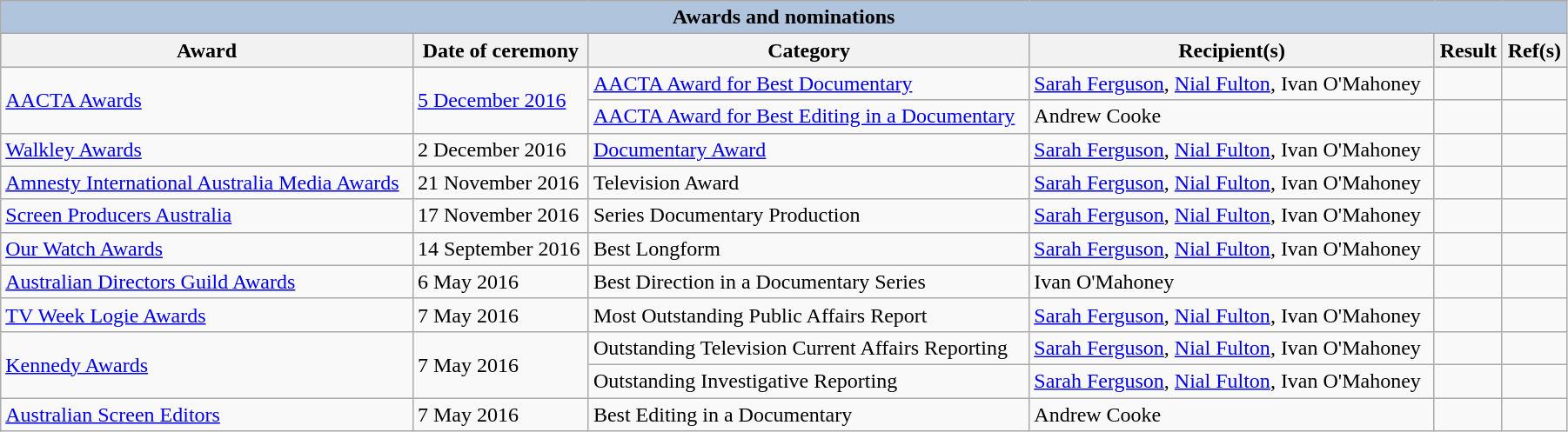<table class="wikitable" style="width:95%;">
<tr style="background:#ccc; text-align:center;">
<th colspan="6" style="background: LightSteelBlue;">Awards and nominations</th>
</tr>
<tr style="background:#ccc; text-align:center;">
<th>Award</th>
<th>Date of ceremony</th>
<th>Category</th>
<th>Recipient(s)</th>
<th>Result</th>
<th>Ref(s)</th>
</tr>
<tr>
<td rowspan="2"><a href='#'>AACTA Awards</a></td>
<td rowspan="2"><a href='#'>5 December 2016</a></td>
<td><a href='#'>AACTA Award for Best Documentary</a></td>
<td><a href='#'>Sarah Ferguson</a>, <a href='#'>Nial Fulton</a>, Ivan O'Mahoney</td>
<td></td>
<td></td>
</tr>
<tr>
<td><a href='#'>AACTA Award for Best Editing in a Documentary</a></td>
<td>Andrew Cooke</td>
<td></td>
<td></td>
</tr>
<tr>
<td><a href='#'>Walkley Awards</a></td>
<td>2 December 2016</td>
<td><a href='#'>Documentary Award</a></td>
<td><a href='#'>Sarah Ferguson</a>, <a href='#'>Nial Fulton</a>, Ivan O'Mahoney</td>
<td></td>
<td></td>
</tr>
<tr>
<td><a href='#'>Amnesty International Australia Media Awards</a></td>
<td>21 November 2016</td>
<td>Television Award</td>
<td><a href='#'>Sarah Ferguson</a>, <a href='#'>Nial Fulton</a>, Ivan O'Mahoney</td>
<td></td>
<td></td>
</tr>
<tr>
<td><a href='#'>Screen Producers Australia</a></td>
<td>17 November 2016</td>
<td>Series Documentary Production</td>
<td><a href='#'>Sarah Ferguson</a>, <a href='#'>Nial Fulton</a>, Ivan O'Mahoney</td>
<td></td>
<td></td>
</tr>
<tr>
<td><a href='#'>Our Watch Awards</a></td>
<td>14 September 2016</td>
<td>Best Longform</td>
<td><a href='#'>Sarah Ferguson</a>, <a href='#'>Nial Fulton</a>, Ivan O'Mahoney</td>
<td></td>
<td></td>
</tr>
<tr>
<td><a href='#'>Australian Directors Guild Awards</a></td>
<td>6 May 2016</td>
<td>Best Direction in a Documentary Series</td>
<td>Ivan O'Mahoney</td>
<td></td>
<td></td>
</tr>
<tr>
<td><a href='#'>TV Week Logie Awards</a></td>
<td>7 May 2016</td>
<td>Most Outstanding Public Affairs Report</td>
<td><a href='#'>Sarah Ferguson</a>, <a href='#'>Nial Fulton</a>, Ivan O'Mahoney</td>
<td></td>
<td></td>
</tr>
<tr>
<td rowspan="2"><a href='#'>Kennedy Awards</a></td>
<td rowspan="2">7 May 2016</td>
<td>Outstanding Television Current Affairs Reporting</td>
<td><a href='#'>Sarah Ferguson</a>, <a href='#'>Nial Fulton</a>, Ivan O'Mahoney</td>
<td></td>
<td></td>
</tr>
<tr>
<td>Outstanding Investigative Reporting</td>
<td><a href='#'>Sarah Ferguson</a>, <a href='#'>Nial Fulton</a>, Ivan O'Mahoney</td>
<td></td>
<td></td>
</tr>
<tr>
<td><a href='#'>Australian Screen Editors</a></td>
<td>7 May 2016</td>
<td>Best Editing in a Documentary</td>
<td>Andrew Cooke</td>
<td></td>
<td></td>
</tr>
</table>
